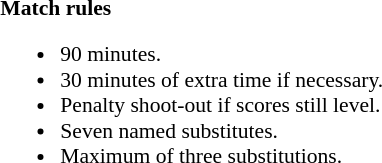<table width=100% style="font-size: 90%">
<tr>
<td></td>
<td style="width:60%; vertical-align:top;"><br><strong>Match rules</strong><ul><li>90 minutes.</li><li>30 minutes of extra time if necessary.</li><li>Penalty shoot-out if scores still level.</li><li>Seven named substitutes.</li><li>Maximum of three substitutions.</li></ul></td>
</tr>
</table>
